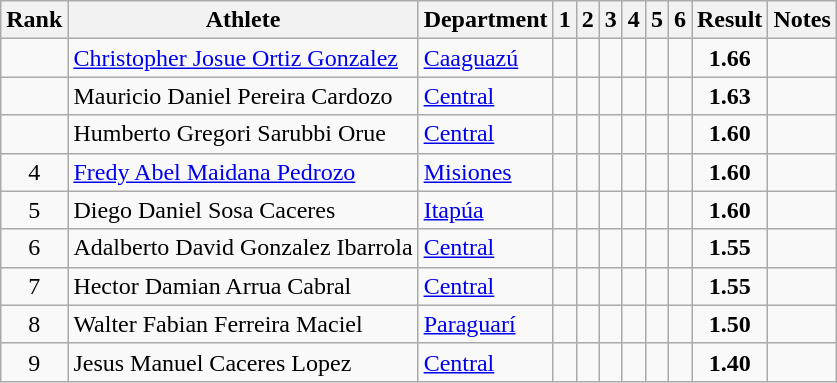<table class="sortable wikitable" style="text-align:center">
<tr>
<th>Rank</th>
<th>Athlete</th>
<th>Department</th>
<th>1</th>
<th>2</th>
<th>3</th>
<th>4</th>
<th>5</th>
<th>6</th>
<th>Result</th>
<th>Notes</th>
</tr>
<tr>
<td></td>
<td align="left"><a href='#'>Christopher Josue Ortiz Gonzalez</a></td>
<td align="left"><a href='#'>Caaguazú</a></td>
<td></td>
<td></td>
<td></td>
<td></td>
<td></td>
<td></td>
<td><strong>1.66</strong></td>
<td></td>
</tr>
<tr>
<td></td>
<td align="left">Mauricio Daniel Pereira Cardozo</td>
<td align="left"><a href='#'>Central</a></td>
<td></td>
<td></td>
<td></td>
<td></td>
<td></td>
<td></td>
<td><strong>1.63</strong></td>
<td></td>
</tr>
<tr>
<td></td>
<td align="left">Humberto Gregori Sarubbi Orue</td>
<td align="left"><a href='#'>Central</a></td>
<td></td>
<td></td>
<td></td>
<td></td>
<td></td>
<td></td>
<td><strong>1.60</strong></td>
<td></td>
</tr>
<tr>
<td>4</td>
<td align="left"><a href='#'>Fredy Abel Maidana Pedrozo</a></td>
<td align="left"><a href='#'>Misiones</a></td>
<td></td>
<td></td>
<td></td>
<td></td>
<td></td>
<td></td>
<td><strong>1.60</strong></td>
<td></td>
</tr>
<tr>
<td>5</td>
<td align="left">Diego Daniel Sosa Caceres</td>
<td align="left"><a href='#'>Itapúa</a></td>
<td></td>
<td></td>
<td></td>
<td></td>
<td></td>
<td></td>
<td><strong>1.60</strong></td>
<td></td>
</tr>
<tr>
<td>6</td>
<td align="left">Adalberto David Gonzalez Ibarrola</td>
<td align="left"><a href='#'>Central</a></td>
<td></td>
<td></td>
<td></td>
<td></td>
<td></td>
<td></td>
<td><strong>1.55</strong></td>
<td></td>
</tr>
<tr>
<td>7</td>
<td align="left">Hector Damian Arrua Cabral</td>
<td align="left"><a href='#'>Central</a></td>
<td></td>
<td></td>
<td></td>
<td></td>
<td></td>
<td></td>
<td><strong>1.55</strong></td>
<td></td>
</tr>
<tr>
<td>8</td>
<td align="left">Walter Fabian Ferreira Maciel</td>
<td align="left"><a href='#'>Paraguarí</a></td>
<td></td>
<td></td>
<td></td>
<td></td>
<td></td>
<td></td>
<td><strong>1.50</strong></td>
<td></td>
</tr>
<tr>
<td>9</td>
<td align="left">Jesus Manuel Caceres Lopez</td>
<td align="left"><a href='#'>Central</a></td>
<td></td>
<td></td>
<td></td>
<td></td>
<td></td>
<td></td>
<td><strong>1.40</strong></td>
<td></td>
</tr>
</table>
